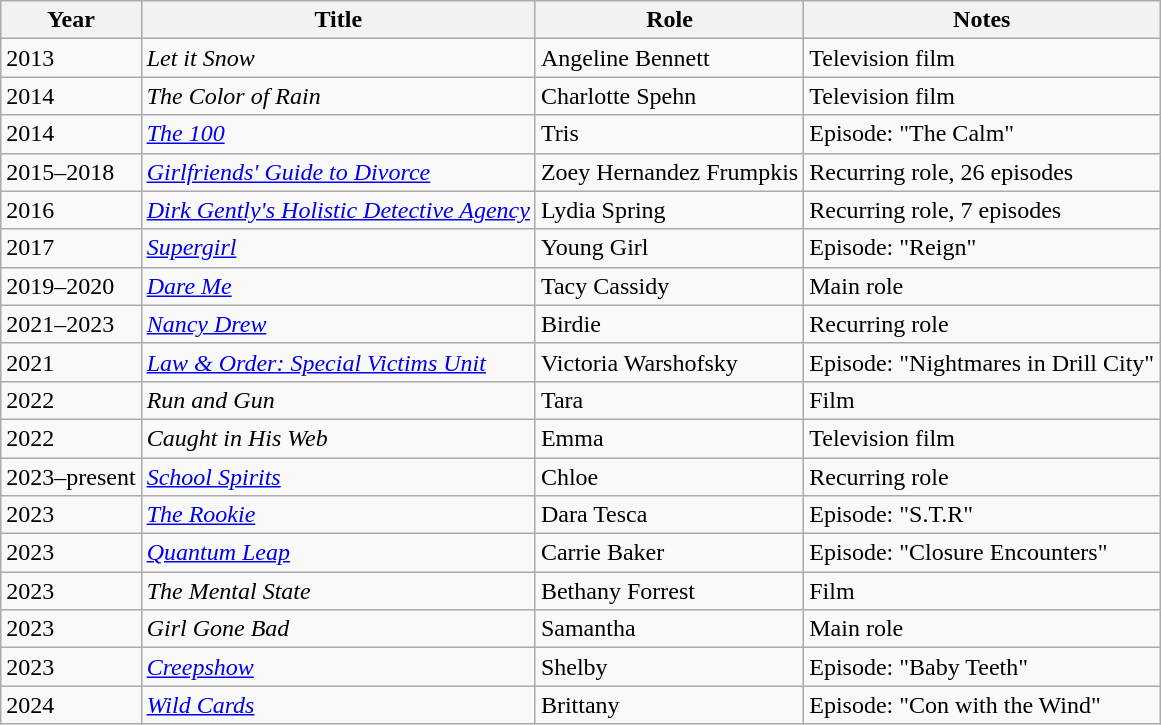<table class="wikitable sortable">
<tr>
<th>Year</th>
<th>Title</th>
<th>Role</th>
<th class="unsortable">Notes</th>
</tr>
<tr>
<td>2013</td>
<td><em>Let it Snow</em></td>
<td>Angeline Bennett</td>
<td>Television film</td>
</tr>
<tr>
<td>2014</td>
<td data-sort-value="Color of Rain, The"><em>The Color of Rain</em></td>
<td>Charlotte Spehn</td>
<td>Television film</td>
</tr>
<tr>
<td>2014</td>
<td data-sort-value="100, The"><em><a href='#'>The 100</a></em></td>
<td>Tris</td>
<td>Episode: "The Calm"</td>
</tr>
<tr>
<td>2015–2018</td>
<td><em><a href='#'>Girlfriends' Guide to Divorce</a></em></td>
<td>Zoey Hernandez Frumpkis</td>
<td>Recurring role, 26 episodes</td>
</tr>
<tr>
<td>2016</td>
<td><em><a href='#'>Dirk Gently's Holistic Detective Agency</a></em></td>
<td>Lydia Spring</td>
<td>Recurring role, 7 episodes</td>
</tr>
<tr>
<td>2017</td>
<td><em><a href='#'>Supergirl</a></em></td>
<td>Young Girl</td>
<td>Episode: "Reign"</td>
</tr>
<tr>
<td>2019–2020</td>
<td><em><a href='#'>Dare Me</a></em></td>
<td>Tacy Cassidy</td>
<td>Main role</td>
</tr>
<tr>
<td>2021–2023</td>
<td><em><a href='#'>Nancy Drew</a></em></td>
<td>Birdie</td>
<td>Recurring role</td>
</tr>
<tr>
<td>2021</td>
<td><em><a href='#'>Law & Order: Special Victims Unit</a></em></td>
<td>Victoria Warshofsky</td>
<td>Episode: "Nightmares in Drill City"</td>
</tr>
<tr>
<td>2022</td>
<td><em>Run and Gun</em></td>
<td>Tara</td>
<td>Film</td>
</tr>
<tr>
<td>2022</td>
<td><em>Caught in His Web</em></td>
<td>Emma</td>
<td>Television film</td>
</tr>
<tr>
<td>2023–present</td>
<td><em><a href='#'>School Spirits</a></em></td>
<td>Chloe</td>
<td>Recurring role</td>
</tr>
<tr>
<td>2023</td>
<td data-sort-value="Rookie, The"><em><a href='#'>The Rookie</a></em></td>
<td>Dara Tesca</td>
<td>Episode: "S.T.R"</td>
</tr>
<tr>
<td>2023</td>
<td><em><a href='#'>Quantum Leap</a></em></td>
<td>Carrie Baker</td>
<td>Episode: "Closure Encounters"</td>
</tr>
<tr>
<td>2023</td>
<td data-sort-value="Mental State, The"><em>The Mental State</em></td>
<td>Bethany Forrest</td>
<td>Film</td>
</tr>
<tr>
<td>2023</td>
<td><em>Girl Gone Bad</em></td>
<td>Samantha</td>
<td>Main role</td>
</tr>
<tr>
<td>2023</td>
<td><em><a href='#'>Creepshow</a></em></td>
<td>Shelby</td>
<td>Episode: "Baby Teeth"</td>
</tr>
<tr>
<td>2024</td>
<td><em><a href='#'>Wild Cards</a></em></td>
<td>Brittany</td>
<td>Episode: "Con with the Wind"</td>
</tr>
</table>
